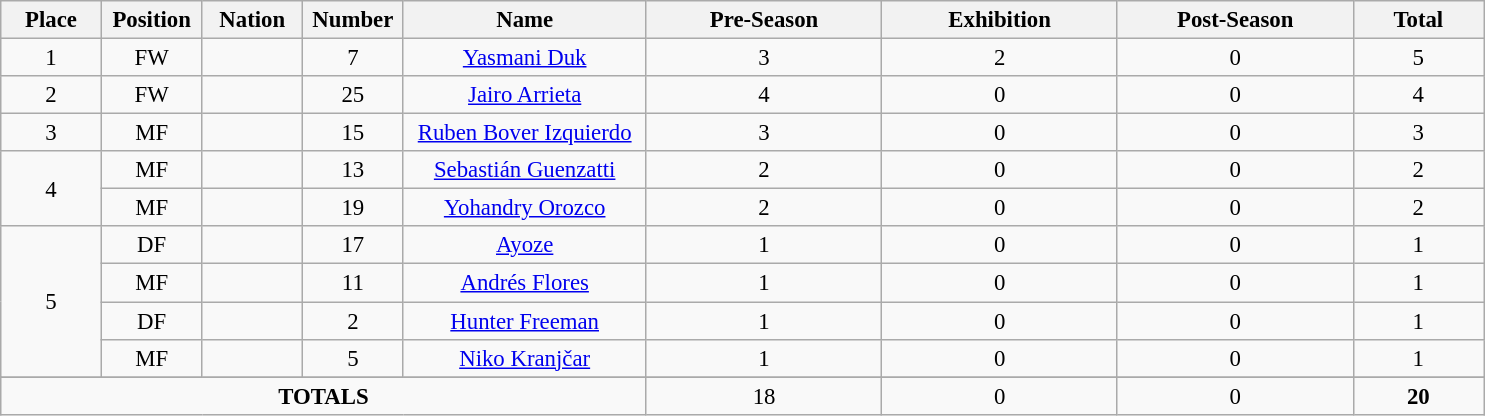<table class="wikitable" style="font-size: 95%; text-align: center;">
<tr>
<th width=60>Place</th>
<th width=60>Position</th>
<th width=60>Nation</th>
<th width=60>Number</th>
<th width=155>Name</th>
<th width=150>Pre-Season</th>
<th width=150>Exhibition</th>
<th width=150>Post-Season</th>
<th width=80><strong>Total</strong></th>
</tr>
<tr>
<td>1</td>
<td>FW</td>
<td></td>
<td>7</td>
<td><a href='#'>Yasmani Duk</a></td>
<td>3</td>
<td>2</td>
<td>0</td>
<td>5</td>
</tr>
<tr>
<td>2</td>
<td>FW</td>
<td></td>
<td>25</td>
<td><a href='#'>Jairo Arrieta</a></td>
<td>4</td>
<td>0</td>
<td>0</td>
<td>4</td>
</tr>
<tr>
<td>3</td>
<td>MF</td>
<td></td>
<td>15</td>
<td><a href='#'>Ruben Bover Izquierdo</a></td>
<td>3</td>
<td>0</td>
<td>0</td>
<td>3</td>
</tr>
<tr>
<td rowspan="2">4</td>
<td>MF</td>
<td></td>
<td>13</td>
<td><a href='#'>Sebastián Guenzatti</a></td>
<td>2</td>
<td>0</td>
<td>0</td>
<td>2</td>
</tr>
<tr>
<td>MF</td>
<td></td>
<td>19</td>
<td><a href='#'>Yohandry Orozco</a></td>
<td>2</td>
<td>0</td>
<td>0</td>
<td>2</td>
</tr>
<tr>
<td rowspan="4">5</td>
<td>DF</td>
<td></td>
<td>17</td>
<td><a href='#'>Ayoze</a></td>
<td>1</td>
<td>0</td>
<td>0</td>
<td>1</td>
</tr>
<tr>
<td>MF</td>
<td></td>
<td>11</td>
<td><a href='#'>Andrés Flores</a></td>
<td>1</td>
<td>0</td>
<td>0</td>
<td>1</td>
</tr>
<tr>
<td>DF</td>
<td></td>
<td>2</td>
<td><a href='#'>Hunter Freeman</a></td>
<td>1</td>
<td>0</td>
<td>0</td>
<td>1</td>
</tr>
<tr>
<td>MF</td>
<td></td>
<td>5</td>
<td><a href='#'>Niko Kranjčar</a></td>
<td>1</td>
<td>0</td>
<td>0</td>
<td>1</td>
</tr>
<tr>
</tr>
<tr>
<td colspan="5"><strong>TOTALS</strong></td>
<td>18</td>
<td>0</td>
<td>0</td>
<td><strong>20</strong></td>
</tr>
</table>
